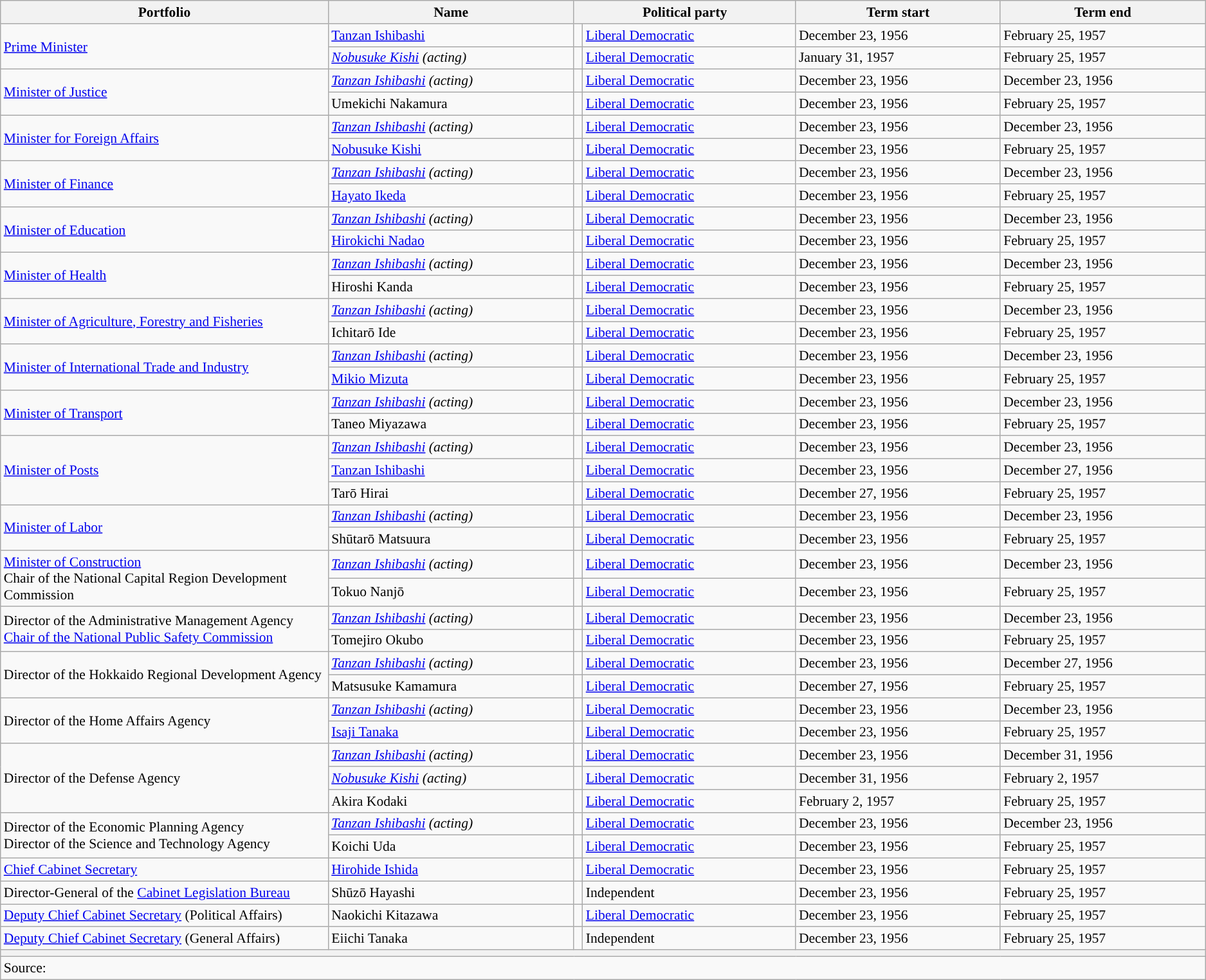<table class="wikitable unsortable" style="font-size: 90%;">
<tr>
<th scope="col" width="20%">Portfolio</th>
<th scope="col" width="15%">Name</th>
<th colspan="2" scope="col" width="13.5%">Political party</th>
<th scope="col" width="12.5%">Term start</th>
<th scope="col" width="12.5%">Term end</th>
</tr>
<tr>
<td rowspan="2" style="text-align: left;"><a href='#'>Prime Minister</a></td>
<td><a href='#'>Tanzan Ishibashi</a></td>
<td width="0.5%" style="background:"></td>
<td><a href='#'>Liberal Democratic</a></td>
<td>December 23, 1956</td>
<td>February 25, 1957</td>
</tr>
<tr>
<td><em><a href='#'>Nobusuke Kishi</a> (acting)</em></td>
<td style="color:inherit;background:"></td>
<td><a href='#'>Liberal Democratic</a></td>
<td>January 31, 1957</td>
<td>February 25, 1957</td>
</tr>
<tr>
<td rowspan="2"><a href='#'>Minister of Justice</a></td>
<td><em><a href='#'>Tanzan Ishibashi</a> (acting)</em></td>
<td style="color:inherit;background:"></td>
<td><a href='#'>Liberal Democratic</a></td>
<td>December 23, 1956</td>
<td>December 23, 1956</td>
</tr>
<tr>
<td>Umekichi Nakamura</td>
<td style="color:inherit;background:"></td>
<td><a href='#'>Liberal Democratic</a></td>
<td>December 23, 1956</td>
<td>February 25, 1957</td>
</tr>
<tr>
<td rowspan="2"><a href='#'>Minister for Foreign Affairs</a></td>
<td><em><a href='#'>Tanzan Ishibashi</a> (acting)</em></td>
<td style="color:inherit;background:"></td>
<td><a href='#'>Liberal Democratic</a></td>
<td>December 23, 1956</td>
<td>December 23, 1956</td>
</tr>
<tr>
<td><a href='#'>Nobusuke Kishi</a></td>
<td style="color:inherit;background:"></td>
<td><a href='#'>Liberal Democratic</a></td>
<td>December 23, 1956</td>
<td>February 25, 1957</td>
</tr>
<tr>
<td rowspan="2"><a href='#'>Minister of Finance</a></td>
<td><em><a href='#'>Tanzan Ishibashi</a> (acting)</em></td>
<td style="color:inherit;background:"></td>
<td><a href='#'>Liberal Democratic</a></td>
<td>December 23, 1956</td>
<td>December 23, 1956</td>
</tr>
<tr>
<td><a href='#'>Hayato Ikeda</a></td>
<td style="color:inherit;background:"></td>
<td><a href='#'>Liberal Democratic</a></td>
<td>December 23, 1956</td>
<td>February 25, 1957</td>
</tr>
<tr>
<td rowspan="2"><a href='#'>Minister of Education</a></td>
<td><em><a href='#'>Tanzan Ishibashi</a> (acting)</em></td>
<td style="color:inherit;background:"></td>
<td><a href='#'>Liberal Democratic</a></td>
<td>December 23, 1956</td>
<td>December 23, 1956</td>
</tr>
<tr>
<td><a href='#'>Hirokichi Nadao</a></td>
<td style="color:inherit;background:"></td>
<td><a href='#'>Liberal Democratic</a></td>
<td>December 23, 1956</td>
<td>February 25, 1957</td>
</tr>
<tr>
<td rowspan="2"><a href='#'>Minister of Health</a></td>
<td><em><a href='#'>Tanzan Ishibashi</a> (acting)</em></td>
<td style="color:inherit;background:"></td>
<td><a href='#'>Liberal Democratic</a></td>
<td>December 23, 1956</td>
<td>December 23, 1956</td>
</tr>
<tr>
<td>Hiroshi Kanda</td>
<td style="color:inherit;background:"></td>
<td><a href='#'>Liberal Democratic</a></td>
<td>December 23, 1956</td>
<td>February 25, 1957</td>
</tr>
<tr>
<td rowspan="2"><a href='#'>Minister of Agriculture, Forestry and Fisheries</a></td>
<td><em><a href='#'>Tanzan Ishibashi</a> (acting)</em></td>
<td style="color:inherit;background:"></td>
<td><a href='#'>Liberal Democratic</a></td>
<td>December 23, 1956</td>
<td>December 23, 1956</td>
</tr>
<tr>
<td>Ichitarō Ide</td>
<td style="color:inherit;background:"></td>
<td><a href='#'>Liberal Democratic</a></td>
<td>December 23, 1956</td>
<td>February 25, 1957</td>
</tr>
<tr>
<td rowspan="2"><a href='#'>Minister of International Trade and Industry</a></td>
<td><em><a href='#'>Tanzan Ishibashi</a> (acting)</em></td>
<td style="color:inherit;background:"></td>
<td><a href='#'>Liberal Democratic</a></td>
<td>December 23, 1956</td>
<td>December 23, 1956</td>
</tr>
<tr>
<td><a href='#'>Mikio Mizuta</a></td>
<td style="color:inherit;background:"></td>
<td><a href='#'>Liberal Democratic</a></td>
<td>December 23, 1956</td>
<td>February 25, 1957</td>
</tr>
<tr>
<td rowspan="2"><a href='#'>Minister of Transport</a></td>
<td><em><a href='#'>Tanzan Ishibashi</a> (acting)</em></td>
<td style="color:inherit;background:"></td>
<td><a href='#'>Liberal Democratic</a></td>
<td>December 23, 1956</td>
<td>December 23, 1956</td>
</tr>
<tr>
<td>Taneo Miyazawa</td>
<td style="color:inherit;background:"></td>
<td><a href='#'>Liberal Democratic</a></td>
<td>December 23, 1956</td>
<td>February 25, 1957</td>
</tr>
<tr>
<td rowspan="3"><a href='#'>Minister of Posts</a></td>
<td><em><a href='#'>Tanzan Ishibashi</a> (acting)</em></td>
<td style="color:inherit;background:"></td>
<td><a href='#'>Liberal Democratic</a></td>
<td>December 23, 1956</td>
<td>December 23, 1956</td>
</tr>
<tr>
<td><a href='#'>Tanzan Ishibashi</a></td>
<td style="color:inherit;background:"></td>
<td><a href='#'>Liberal Democratic</a></td>
<td>December 23, 1956</td>
<td>December 27, 1956</td>
</tr>
<tr>
<td>Tarō Hirai</td>
<td style="color:inherit;background:"></td>
<td><a href='#'>Liberal Democratic</a></td>
<td>December 27, 1956</td>
<td>February 25, 1957</td>
</tr>
<tr>
<td rowspan="2"><a href='#'>Minister of Labor</a></td>
<td><em><a href='#'>Tanzan Ishibashi</a> (acting)</em></td>
<td style="color:inherit;background:"></td>
<td><a href='#'>Liberal Democratic</a></td>
<td>December 23, 1956</td>
<td>December 23, 1956</td>
</tr>
<tr>
<td>Shūtarō Matsuura</td>
<td style="color:inherit;background:"></td>
<td><a href='#'>Liberal Democratic</a></td>
<td>December 23, 1956</td>
<td>February 25, 1957</td>
</tr>
<tr>
<td rowspan="2"><a href='#'>Minister of Construction</a><br>Chair of the National Capital Region Development Commission</td>
<td><em><a href='#'>Tanzan Ishibashi</a> (acting)</em></td>
<td style="color:inherit;background:"></td>
<td><a href='#'>Liberal Democratic</a></td>
<td>December 23, 1956</td>
<td>December 23, 1956</td>
</tr>
<tr>
<td>Tokuo Nanjō</td>
<td style="color:inherit;background:"></td>
<td><a href='#'>Liberal Democratic</a></td>
<td>December 23, 1956</td>
<td>February 25, 1957</td>
</tr>
<tr>
<td rowspan="2">Director of the Administrative Management Agency<br><a href='#'>Chair of the National Public Safety Commission</a></td>
<td><em><a href='#'>Tanzan Ishibashi</a> (acting)</em></td>
<td style="color:inherit;background:"></td>
<td><a href='#'>Liberal Democratic</a></td>
<td>December 23, 1956</td>
<td>December 23, 1956</td>
</tr>
<tr>
<td>Tomejiro Okubo</td>
<td style="color:inherit;background:"></td>
<td><a href='#'>Liberal Democratic</a></td>
<td>December 23, 1956</td>
<td>February 25, 1957</td>
</tr>
<tr>
<td rowspan="2">Director of the Hokkaido Regional Development Agency</td>
<td><em><a href='#'>Tanzan Ishibashi</a> (acting)</em></td>
<td style="color:inherit;background:"></td>
<td><a href='#'>Liberal Democratic</a></td>
<td>December 23, 1956</td>
<td>December 27, 1956</td>
</tr>
<tr>
<td>Matsusuke Kamamura</td>
<td style="color:inherit;background:"></td>
<td><a href='#'>Liberal Democratic</a></td>
<td>December 27, 1956</td>
<td>February 25, 1957</td>
</tr>
<tr>
<td rowspan="2">Director of the Home Affairs Agency</td>
<td><em><a href='#'>Tanzan Ishibashi</a> (acting)</em></td>
<td style="color:inherit;background:"></td>
<td><a href='#'>Liberal Democratic</a></td>
<td>December 23, 1956</td>
<td>December 23, 1956</td>
</tr>
<tr>
<td><a href='#'>Isaji Tanaka</a></td>
<td style="color:inherit;background:"></td>
<td><a href='#'>Liberal Democratic</a></td>
<td>December 23, 1956</td>
<td>February 25, 1957</td>
</tr>
<tr>
<td rowspan="3">Director of the Defense Agency</td>
<td><em><a href='#'>Tanzan Ishibashi</a> (acting)</em></td>
<td style="color:inherit;background:"></td>
<td><a href='#'>Liberal Democratic</a></td>
<td>December 23, 1956</td>
<td>December 31, 1956</td>
</tr>
<tr>
<td><em><a href='#'>Nobusuke Kishi</a> (acting)</em></td>
<td style="color:inherit;background:"></td>
<td><a href='#'>Liberal Democratic</a></td>
<td>December 31, 1956</td>
<td>February 2, 1957</td>
</tr>
<tr>
<td>Akira Kodaki</td>
<td style="color:inherit;background:"></td>
<td><a href='#'>Liberal Democratic</a></td>
<td>February 2, 1957</td>
<td>February 25, 1957</td>
</tr>
<tr>
<td rowspan="2">Director of the Economic Planning Agency<br>Director of the Science and Technology Agency</td>
<td><em><a href='#'>Tanzan Ishibashi</a> (acting)</em></td>
<td style="color:inherit;background:"></td>
<td><a href='#'>Liberal Democratic</a></td>
<td>December 23, 1956</td>
<td>December 23, 1956</td>
</tr>
<tr>
<td>Koichi Uda</td>
<td style="color:inherit;background:"></td>
<td><a href='#'>Liberal Democratic</a></td>
<td>December 23, 1956</td>
<td>February 25, 1957</td>
</tr>
<tr>
<td><a href='#'>Chief Cabinet Secretary</a></td>
<td><a href='#'>Hirohide Ishida</a></td>
<td style="color:inherit;background:"></td>
<td><a href='#'>Liberal Democratic</a></td>
<td>December 23, 1956</td>
<td>February 25, 1957</td>
</tr>
<tr>
<td>Director-General of the <a href='#'>Cabinet Legislation Bureau</a></td>
<td>Shūzō Hayashi</td>
<td style="color:inherit;background:"></td>
<td>Independent</td>
<td>December 23, 1956</td>
<td>February 25, 1957</td>
</tr>
<tr>
<td><a href='#'>Deputy Chief Cabinet Secretary</a> (Political Affairs)</td>
<td>Naokichi Kitazawa</td>
<td style="color:inherit;background:"></td>
<td><a href='#'>Liberal Democratic</a></td>
<td>December 23, 1956</td>
<td>February 25, 1957</td>
</tr>
<tr>
<td><a href='#'>Deputy Chief Cabinet Secretary</a> (General Affairs)</td>
<td>Eiichi Tanaka</td>
<td style="color:inherit;background:"></td>
<td>Independent</td>
<td>December 23, 1956</td>
<td>February 25, 1957</td>
</tr>
<tr>
<th colspan="6"></th>
</tr>
<tr>
<td colspan="6">Source:</td>
</tr>
</table>
